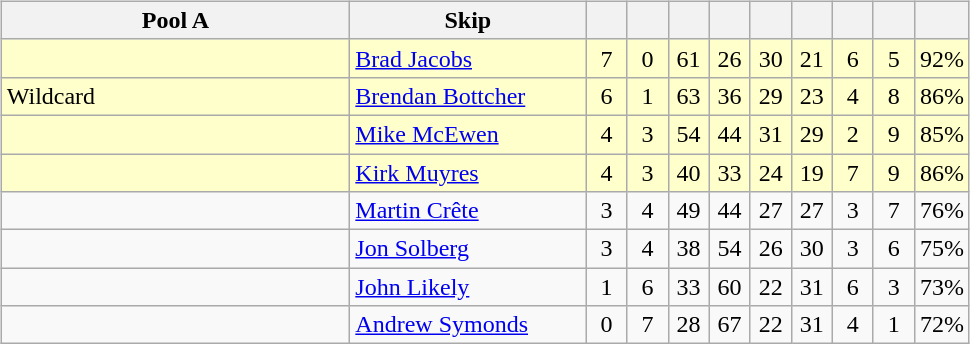<table>
<tr>
<td valign=top width=10%><br><table class=wikitable style="text-align: center;">
<tr>
<th width=225>Pool A</th>
<th width=150>Skip</th>
<th width=20></th>
<th width=20></th>
<th width=20></th>
<th width=20></th>
<th width=20></th>
<th width=20></th>
<th width=20></th>
<th width=20></th>
<th width=20></th>
</tr>
<tr bgcolor=#ffffcc>
<td style="text-align: left;"></td>
<td style="text-align: left;"><a href='#'>Brad Jacobs</a></td>
<td>7</td>
<td>0</td>
<td>61</td>
<td>26</td>
<td>30</td>
<td>21</td>
<td>6</td>
<td>5</td>
<td>92%</td>
</tr>
<tr bgcolor=#ffffcc>
<td style="text-align: left;"> Wildcard</td>
<td style="text-align: left;"><a href='#'>Brendan Bottcher</a></td>
<td>6</td>
<td>1</td>
<td>63</td>
<td>36</td>
<td>29</td>
<td>23</td>
<td>4</td>
<td>8</td>
<td>86%</td>
</tr>
<tr bgcolor=#ffffcc>
<td style="text-align: left;"></td>
<td style="text-align: left;"><a href='#'>Mike McEwen</a></td>
<td>4</td>
<td>3</td>
<td>54</td>
<td>44</td>
<td>31</td>
<td>29</td>
<td>2</td>
<td>9</td>
<td>85%</td>
</tr>
<tr bgcolor=#ffffcc>
<td style="text-align: left;"></td>
<td style="text-align: left;"><a href='#'>Kirk Muyres</a></td>
<td>4</td>
<td>3</td>
<td>40</td>
<td>33</td>
<td>24</td>
<td>19</td>
<td>7</td>
<td>9</td>
<td>86%</td>
</tr>
<tr>
<td style="text-align: left;"></td>
<td style="text-align: left;"><a href='#'>Martin Crête</a></td>
<td>3</td>
<td>4</td>
<td>49</td>
<td>44</td>
<td>27</td>
<td>27</td>
<td>3</td>
<td>7</td>
<td>76%</td>
</tr>
<tr>
<td style="text-align: left;"></td>
<td style="text-align: left;"><a href='#'>Jon Solberg</a></td>
<td>3</td>
<td>4</td>
<td>38</td>
<td>54</td>
<td>26</td>
<td>30</td>
<td>3</td>
<td>6</td>
<td>75%</td>
</tr>
<tr>
<td style="text-align: left;"></td>
<td style="text-align: left;"><a href='#'>John Likely</a></td>
<td>1</td>
<td>6</td>
<td>33</td>
<td>60</td>
<td>22</td>
<td>31</td>
<td>6</td>
<td>3</td>
<td>73%</td>
</tr>
<tr>
<td style="text-align: left;"></td>
<td style="text-align: left;"><a href='#'>Andrew Symonds</a></td>
<td>0</td>
<td>7</td>
<td>28</td>
<td>67</td>
<td>22</td>
<td>31</td>
<td>4</td>
<td>1</td>
<td>72%</td>
</tr>
</table>
</td>
</tr>
</table>
